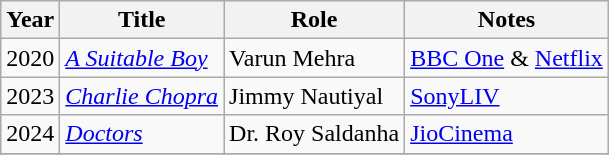<table class="wikitable">
<tr>
<th>Year</th>
<th>Title</th>
<th>Role</th>
<th>Notes</th>
</tr>
<tr>
<td>2020</td>
<td><a href='#'><em>A Suitable Boy</em></a></td>
<td>Varun Mehra</td>
<td><a href='#'>BBC One</a> & <a href='#'>Netflix</a></td>
</tr>
<tr>
<td>2023</td>
<td><em><a href='#'>Charlie Chopra</a></em></td>
<td>Jimmy Nautiyal</td>
<td><a href='#'>SonyLIV</a></td>
</tr>
<tr>
<td>2024</td>
<td><a href='#'><em>Doctors</em></a></td>
<td>Dr. Roy Saldanha</td>
<td><a href='#'>JioCinema</a></td>
</tr>
<tr>
</tr>
</table>
